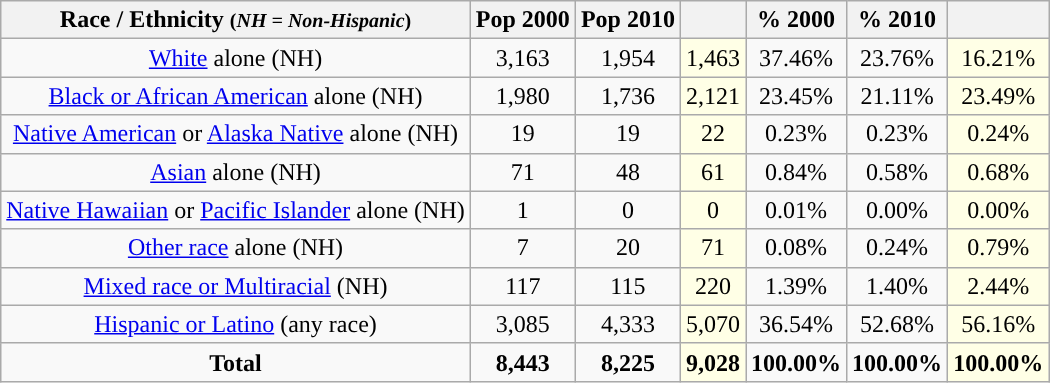<table class="wikitable" style="text-align:center;">
<tr>
<th>Race / Ethnicity <small>(<em>NH = Non-Hispanic</em>)</small></th>
<th>Pop 2000</th>
<th>Pop 2010</th>
<th></th>
<th>% 2000</th>
<th>% 2010</th>
<th></th>
</tr>
<tr>
<td><a href='#'>White</a> alone (NH)</td>
<td>3,163</td>
<td>1,954</td>
<td style='background: #ffffe6;'>1,463</td>
<td>37.46%</td>
<td>23.76%</td>
<td style='background: #ffffe6;'>16.21%</td>
</tr>
<tr>
<td><a href='#'>Black or African American</a> alone (NH)</td>
<td>1,980</td>
<td>1,736</td>
<td style='background: #ffffe6;'>2,121</td>
<td>23.45%</td>
<td>21.11%</td>
<td style='background: #ffffe6;'>23.49%</td>
</tr>
<tr>
<td><a href='#'>Native American</a> or <a href='#'>Alaska Native</a> alone (NH)</td>
<td>19</td>
<td>19</td>
<td style='background: #ffffe6;'>22</td>
<td>0.23%</td>
<td>0.23%</td>
<td style='background: #ffffe6;'>0.24%</td>
</tr>
<tr>
<td><a href='#'>Asian</a> alone (NH)</td>
<td>71</td>
<td>48</td>
<td style='background: #ffffe6;'>61</td>
<td>0.84%</td>
<td>0.58%</td>
<td style='background: #ffffe6;'>0.68%</td>
</tr>
<tr>
<td><a href='#'>Native Hawaiian</a> or <a href='#'>Pacific Islander</a> alone (NH)</td>
<td>1</td>
<td>0</td>
<td style='background: #ffffe6;'>0</td>
<td>0.01%</td>
<td>0.00%</td>
<td style='background: #ffffe6;'>0.00%</td>
</tr>
<tr>
<td><a href='#'>Other race</a> alone (NH)</td>
<td>7</td>
<td>20</td>
<td style='background: #ffffe6;'>71</td>
<td>0.08%</td>
<td>0.24%</td>
<td style='background: #ffffe6;'>0.79%</td>
</tr>
<tr>
<td><a href='#'>Mixed race or Multiracial</a> (NH)</td>
<td>117</td>
<td>115</td>
<td style='background: #ffffe6;'>220</td>
<td>1.39%</td>
<td>1.40%</td>
<td style='background: #ffffe6;'>2.44%</td>
</tr>
<tr>
<td><a href='#'>Hispanic or Latino</a> (any race)</td>
<td>3,085</td>
<td>4,333</td>
<td style='background: #ffffe6;'>5,070</td>
<td>36.54%</td>
<td>52.68%</td>
<td style='background: #ffffe6;'>56.16%</td>
</tr>
<tr>
<td><strong>Total</strong></td>
<td><strong>8,443</strong></td>
<td><strong>8,225</strong></td>
<td style='background: #ffffe6;'><strong>9,028</strong></td>
<td><strong>100.00%</strong></td>
<td><strong>100.00%</strong></td>
<td style='background: #ffffe6;'><strong>100.00%</strong></td>
</tr>
</table>
